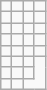<table class="wikitable">
<tr>
<td></td>
<td></td>
<td></td>
<td></td>
</tr>
<tr>
<td></td>
<td></td>
<td></td>
<td></td>
</tr>
<tr>
<td></td>
<td></td>
<td></td>
<td></td>
</tr>
<tr>
<td></td>
<td></td>
<td></td>
<td></td>
</tr>
<tr>
<td></td>
<td></td>
<td></td>
<td></td>
</tr>
<tr>
<td></td>
<td></td>
<td></td>
</tr>
<tr>
<td></td>
<td></td>
<td></td>
</tr>
<tr>
<td></td>
<td></td>
</tr>
</table>
